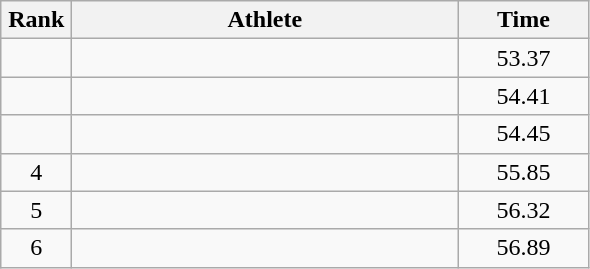<table class=wikitable style="text-align:center">
<tr>
<th width=40>Rank</th>
<th width=250>Athlete</th>
<th width=80>Time</th>
</tr>
<tr>
<td></td>
<td align=left></td>
<td>53.37</td>
</tr>
<tr>
<td></td>
<td align=left></td>
<td>54.41</td>
</tr>
<tr>
<td></td>
<td align=left></td>
<td>54.45</td>
</tr>
<tr>
<td>4</td>
<td align=left></td>
<td>55.85</td>
</tr>
<tr>
<td>5</td>
<td align=left></td>
<td>56.32</td>
</tr>
<tr>
<td>6</td>
<td align=left></td>
<td>56.89</td>
</tr>
</table>
